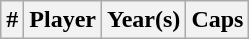<table class="wikitable sortable">
<tr>
<th width=>#</th>
<th width=>Player</th>
<th width=>Year(s)</th>
<th width=>Caps<br></th>
</tr>
</table>
